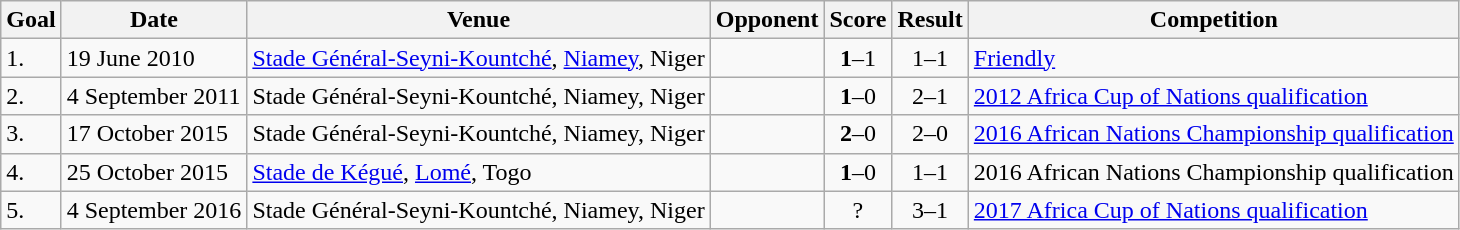<table class="wikitable plainrowheaders sortable">
<tr>
<th>Goal</th>
<th>Date</th>
<th>Venue</th>
<th>Opponent</th>
<th>Score</th>
<th>Result</th>
<th>Competition</th>
</tr>
<tr>
<td>1.</td>
<td>19 June 2010</td>
<td><a href='#'>Stade Général-Seyni-Kountché</a>, <a href='#'>Niamey</a>, Niger</td>
<td></td>
<td align=center><strong>1</strong>–1</td>
<td align=center>1–1</td>
<td><a href='#'>Friendly</a></td>
</tr>
<tr>
<td>2.</td>
<td>4 September 2011</td>
<td>Stade Général-Seyni-Kountché, Niamey, Niger</td>
<td></td>
<td align=center><strong>1</strong>–0</td>
<td align=center>2–1</td>
<td><a href='#'>2012 Africa Cup of Nations qualification</a></td>
</tr>
<tr>
<td>3.</td>
<td>17 October 2015</td>
<td>Stade Général-Seyni-Kountché, Niamey, Niger</td>
<td></td>
<td align=center><strong>2</strong>–0</td>
<td align=center>2–0</td>
<td><a href='#'>2016 African Nations Championship qualification</a></td>
</tr>
<tr>
<td>4.</td>
<td>25 October 2015</td>
<td><a href='#'>Stade de Kégué</a>, <a href='#'>Lomé</a>, Togo</td>
<td></td>
<td align=center><strong>1</strong>–0</td>
<td align=center>1–1</td>
<td>2016 African Nations Championship qualification</td>
</tr>
<tr>
<td>5.</td>
<td>4 September 2016</td>
<td>Stade Général-Seyni-Kountché, Niamey, Niger</td>
<td></td>
<td align=center>?</td>
<td align=center>3–1</td>
<td><a href='#'>2017 Africa Cup of Nations qualification</a></td>
</tr>
</table>
